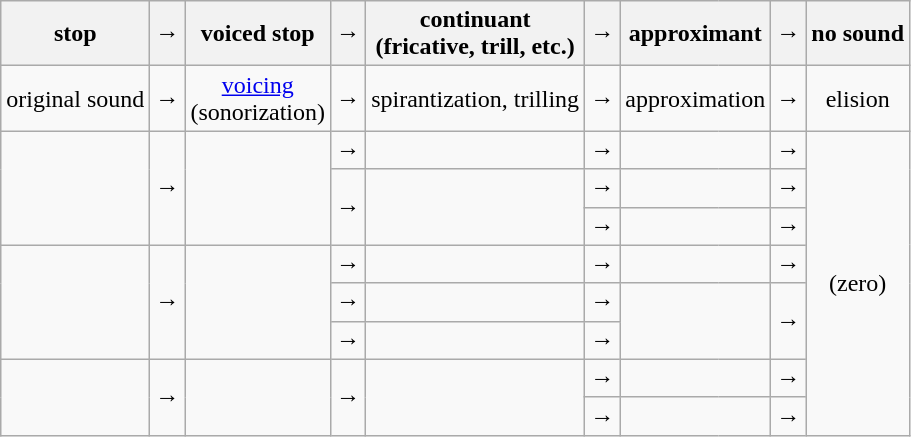<table class="wikitable" style="text-align: center;">
<tr>
<th>stop</th>
<th>→</th>
<th>voiced stop</th>
<th>→</th>
<th colspan=3>continuant<br> (fricative, trill, etc.)</th>
<th>→</th>
<th colspan=3>approximant</th>
<th>→</th>
<th>no sound</th>
</tr>
<tr>
<td>original sound</td>
<td>→</td>
<td><a href='#'>voicing</a><br> (sonorization)</td>
<td>→</td>
<td colspan=3>spirantization, trilling</td>
<td>→</td>
<td colspan=3>approximation</td>
<td>→</td>
<td>elision</td>
</tr>
<tr>
<td rowspan=3></td>
<td rowspan=3>→</td>
<td rowspan=3></td>
<td>→</td>
<td style="border-right: 0px;"></td>
<td colspan=2 style="border-left: 0px;"></td>
<td>→</td>
<td style="border-right: 0px;"></td>
<td style="border-right: 0px; border-left: 0px;"></td>
<td style="border-left: 0px;"></td>
<td>→</td>
<td rowspan=8>(zero)</td>
</tr>
<tr>
<td rowspan=2>→</td>
<td rowspan=2 style="border-right: 0px;"></td>
<td rowspan=2 style="border-right: 0px; border-left: 0px;"></td>
<td rowspan=2 style="border-left: 0px;"></td>
<td>→</td>
<td style="border-right: 0px;"></td>
<td style="border-right: 0px; border-left: 0px;"></td>
<td style="border-left: 0px;"></td>
<td>→</td>
</tr>
<tr>
<td>→</td>
<td style="border-right: 0px;"></td>
<td style="border-right: 0px; border-left: 0px;"></td>
<td style="border-left: 0px;"></td>
<td>→</td>
</tr>
<tr>
<td rowspan=3></td>
<td rowspan=3>→</td>
<td rowspan=3></td>
<td>→</td>
<td style="border-right: 0px;"></td>
<td style="border-right: 0px; border-left: 0px;"></td>
<td style="border-left: 0px;"></td>
<td>→</td>
<td colspan=3></td>
<td>→</td>
</tr>
<tr>
<td>→</td>
<td style="border-right: 0px;"></td>
<td style="border-right: 0px; border-left: 0px;"></td>
<td style="border-left: 0px;"></td>
<td>→</td>
<td colspan=3 rowspan=2></td>
<td rowspan=2>→</td>
</tr>
<tr>
<td>→</td>
<td style="border-right: 0px;"></td>
<td style="border-right: 0px; border-left: 0px;"></td>
<td style="border-left: 0px;"></td>
<td>→</td>
</tr>
<tr>
<td rowspan=2></td>
<td rowspan=2>→</td>
<td rowspan=2></td>
<td rowspan=2>→</td>
<td rowspan=2 colspan=3></td>
<td>→</td>
<td style="border-right: 0px;"></td>
<td colspan=2 style="border-left: 0px;"></td>
<td>→</td>
</tr>
<tr>
<td>→</td>
<td style="border-right: 0px;"></td>
<td colspan=2 style="border-left: 0px;"></td>
<td>→</td>
</tr>
</table>
